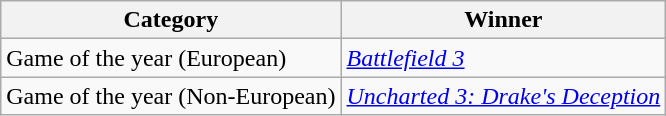<table class="wikitable">
<tr>
<th>Category</th>
<th>Winner</th>
</tr>
<tr>
<td>Game of the year (European)</td>
<td><em><a href='#'>Battlefield 3</a></em></td>
</tr>
<tr>
<td>Game of the year (Non-European)</td>
<td><em><a href='#'>Uncharted 3: Drake's Deception</a></em></td>
</tr>
</table>
